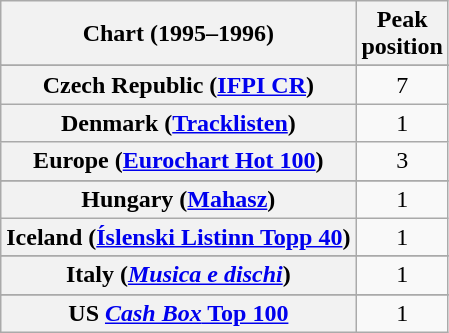<table class="wikitable sortable plainrowheaders" style="text-align:center">
<tr>
<th>Chart (1995–1996)</th>
<th>Peak<br>position</th>
</tr>
<tr>
</tr>
<tr>
</tr>
<tr>
</tr>
<tr>
</tr>
<tr>
</tr>
<tr>
</tr>
<tr>
</tr>
<tr>
<th scope="row">Czech Republic (<a href='#'>IFPI CR</a>)</th>
<td>7</td>
</tr>
<tr>
<th scope="row">Denmark (<a href='#'>Tracklisten</a>)</th>
<td>1</td>
</tr>
<tr>
<th scope="row">Europe (<a href='#'>Eurochart Hot 100</a>)</th>
<td>3</td>
</tr>
<tr>
</tr>
<tr>
</tr>
<tr>
</tr>
<tr>
<th scope="row">Hungary (<a href='#'>Mahasz</a>)</th>
<td>1</td>
</tr>
<tr>
<th scope="row">Iceland (<a href='#'>Íslenski Listinn Topp 40</a>)</th>
<td>1</td>
</tr>
<tr>
</tr>
<tr>
<th scope="row">Italy (<em><a href='#'>Musica e dischi</a></em>)</th>
<td>1</td>
</tr>
<tr>
</tr>
<tr>
</tr>
<tr>
</tr>
<tr>
</tr>
<tr>
</tr>
<tr>
</tr>
<tr>
</tr>
<tr>
</tr>
<tr>
</tr>
<tr>
</tr>
<tr>
</tr>
<tr>
</tr>
<tr>
</tr>
<tr>
</tr>
<tr>
</tr>
<tr>
</tr>
<tr>
<th scope="row">US <a href='#'><em>Cash Box</em> Top 100</a></th>
<td>1</td>
</tr>
</table>
